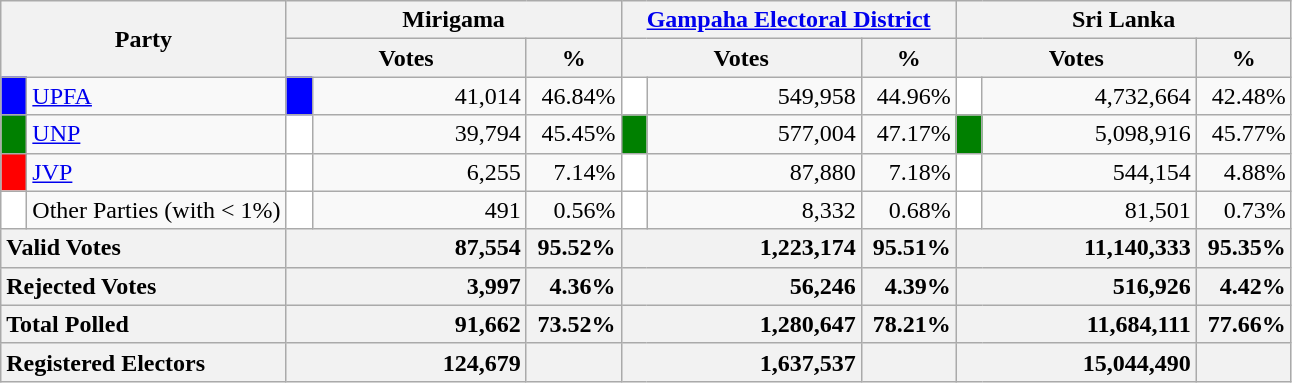<table class="wikitable">
<tr>
<th colspan="2" width="144px"rowspan="2">Party</th>
<th colspan="3" width="216px">Mirigama</th>
<th colspan="3" width="216px"><a href='#'>Gampaha Electoral District</a></th>
<th colspan="3" width="216px">Sri Lanka</th>
</tr>
<tr>
<th colspan="2" width="144px">Votes</th>
<th>%</th>
<th colspan="2" width="144px">Votes</th>
<th>%</th>
<th colspan="2" width="144px">Votes</th>
<th>%</th>
</tr>
<tr>
<td style="background-color:blue;" width="10px"></td>
<td style="text-align:left;"><a href='#'>UPFA</a></td>
<td style="background-color:blue;" width="10px"></td>
<td style="text-align:right;">41,014</td>
<td style="text-align:right;">46.84%</td>
<td style="background-color:white;" width="10px"></td>
<td style="text-align:right;">549,958</td>
<td style="text-align:right;">44.96%</td>
<td style="background-color:white;" width="10px"></td>
<td style="text-align:right;">4,732,664</td>
<td style="text-align:right;">42.48%</td>
</tr>
<tr>
<td style="background-color:green;" width="10px"></td>
<td style="text-align:left;"><a href='#'>UNP</a></td>
<td style="background-color:white;" width="10px"></td>
<td style="text-align:right;">39,794</td>
<td style="text-align:right;">45.45%</td>
<td style="background-color:green;" width="10px"></td>
<td style="text-align:right;">577,004</td>
<td style="text-align:right;">47.17%</td>
<td style="background-color:green;" width="10px"></td>
<td style="text-align:right;">5,098,916</td>
<td style="text-align:right;">45.77%</td>
</tr>
<tr>
<td style="background-color:red;" width="10px"></td>
<td style="text-align:left;"><a href='#'>JVP</a></td>
<td style="background-color:white;" width="10px"></td>
<td style="text-align:right;">6,255</td>
<td style="text-align:right;">7.14%</td>
<td style="background-color:white;" width="10px"></td>
<td style="text-align:right;">87,880</td>
<td style="text-align:right;">7.18%</td>
<td style="background-color:white;" width="10px"></td>
<td style="text-align:right;">544,154</td>
<td style="text-align:right;">4.88%</td>
</tr>
<tr>
<td style="background-color:white;" width="10px"></td>
<td style="text-align:left;">Other Parties (with < 1%)</td>
<td style="background-color:white;" width="10px"></td>
<td style="text-align:right;">491</td>
<td style="text-align:right;">0.56%</td>
<td style="background-color:white;" width="10px"></td>
<td style="text-align:right;">8,332</td>
<td style="text-align:right;">0.68%</td>
<td style="background-color:white;" width="10px"></td>
<td style="text-align:right;">81,501</td>
<td style="text-align:right;">0.73%</td>
</tr>
<tr>
<th colspan="2" width="144px"style="text-align:left;">Valid Votes</th>
<th style="text-align:right;"colspan="2" width="144px">87,554</th>
<th style="text-align:right;">95.52%</th>
<th style="text-align:right;"colspan="2" width="144px">1,223,174</th>
<th style="text-align:right;">95.51%</th>
<th style="text-align:right;"colspan="2" width="144px">11,140,333</th>
<th style="text-align:right;">95.35%</th>
</tr>
<tr>
<th colspan="2" width="144px"style="text-align:left;">Rejected Votes</th>
<th style="text-align:right;"colspan="2" width="144px">3,997</th>
<th style="text-align:right;">4.36%</th>
<th style="text-align:right;"colspan="2" width="144px">56,246</th>
<th style="text-align:right;">4.39%</th>
<th style="text-align:right;"colspan="2" width="144px">516,926</th>
<th style="text-align:right;">4.42%</th>
</tr>
<tr>
<th colspan="2" width="144px"style="text-align:left;">Total Polled</th>
<th style="text-align:right;"colspan="2" width="144px">91,662</th>
<th style="text-align:right;">73.52%</th>
<th style="text-align:right;"colspan="2" width="144px">1,280,647</th>
<th style="text-align:right;">78.21%</th>
<th style="text-align:right;"colspan="2" width="144px">11,684,111</th>
<th style="text-align:right;">77.66%</th>
</tr>
<tr>
<th colspan="2" width="144px"style="text-align:left;">Registered Electors</th>
<th style="text-align:right;"colspan="2" width="144px">124,679</th>
<th></th>
<th style="text-align:right;"colspan="2" width="144px">1,637,537</th>
<th></th>
<th style="text-align:right;"colspan="2" width="144px">15,044,490</th>
<th></th>
</tr>
</table>
